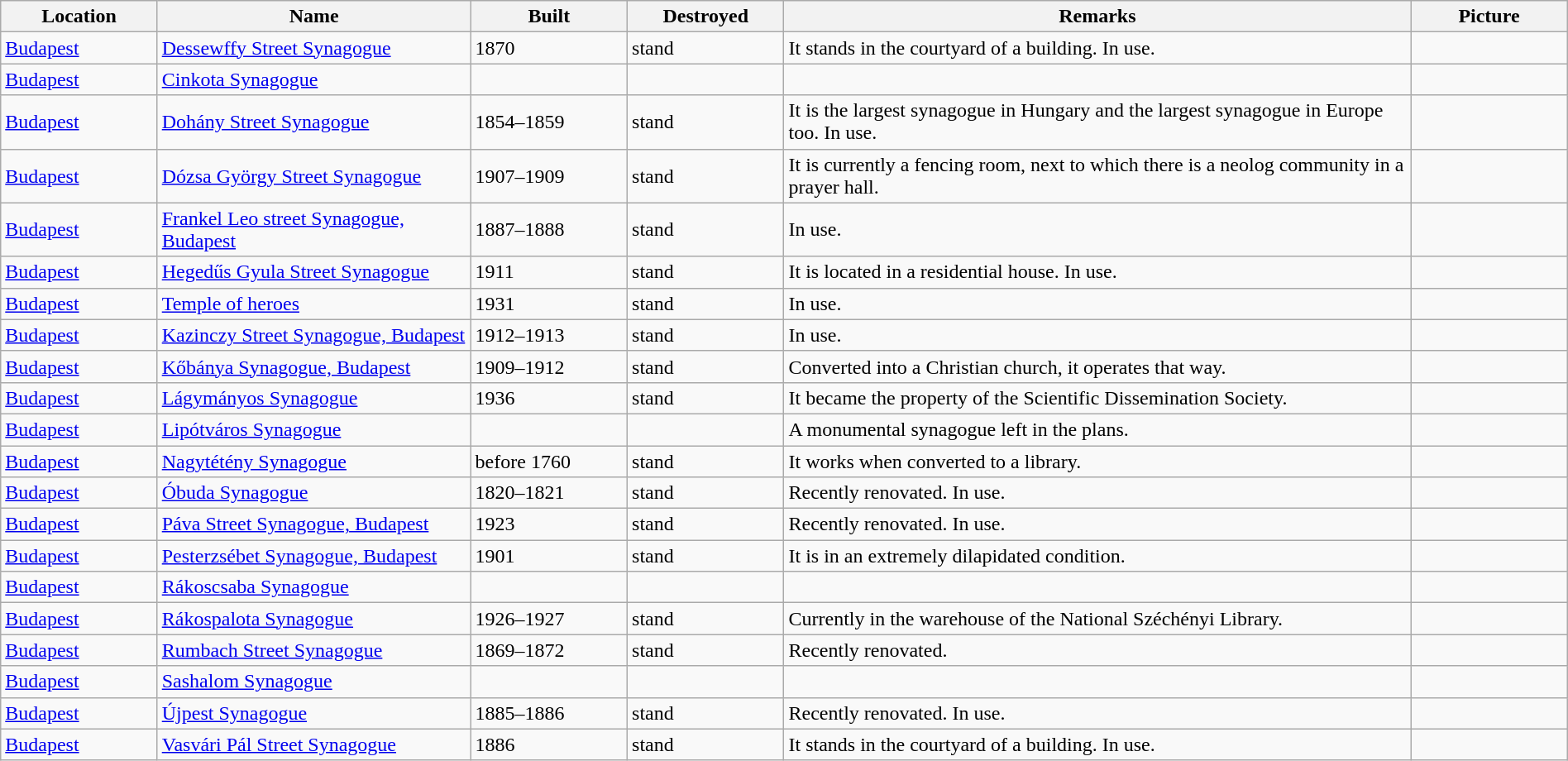<table class="wikitable sortable" width="100%">
<tr>
<th width="10%">Location</th>
<th width="20%">Name</th>
<th width="10%">Built</th>
<th width="10%">Destroyed</th>
<th width="40%" class="unsortable">Remarks</th>
<th width="10%" class="unsortable">Picture</th>
</tr>
<tr>
<td><a href='#'>Budapest</a></td>
<td><a href='#'>Dessewffy Street Synagogue</a></td>
<td>1870</td>
<td>stand</td>
<td>It stands in the courtyard of a building. In use.</td>
<td></td>
</tr>
<tr>
<td><a href='#'>Budapest</a></td>
<td><a href='#'>Cinkota Synagogue</a></td>
<td></td>
<td></td>
<td></td>
<td></td>
</tr>
<tr>
<td><a href='#'>Budapest</a></td>
<td><a href='#'>Dohány Street Synagogue</a></td>
<td>1854–1859</td>
<td>stand</td>
<td>It is the largest synagogue in Hungary and the largest synagogue in Europe too. In use.</td>
<td></td>
</tr>
<tr>
<td><a href='#'>Budapest</a></td>
<td><a href='#'>Dózsa György Street Synagogue</a></td>
<td>1907–1909</td>
<td>stand</td>
<td>It is currently a fencing room, next to which there is a neolog community in a prayer hall.</td>
<td></td>
</tr>
<tr>
<td><a href='#'>Budapest</a></td>
<td><a href='#'>Frankel Leo street Synagogue, Budapest</a></td>
<td>1887–1888</td>
<td>stand</td>
<td>In use.</td>
<td></td>
</tr>
<tr>
<td><a href='#'>Budapest</a></td>
<td><a href='#'>Hegedűs Gyula Street Synagogue</a></td>
<td>1911</td>
<td>stand</td>
<td>It is located in a residential house. In use.</td>
<td></td>
</tr>
<tr>
<td><a href='#'>Budapest</a></td>
<td><a href='#'>Temple of heroes</a></td>
<td>1931</td>
<td>stand</td>
<td>In use.</td>
<td></td>
</tr>
<tr>
<td><a href='#'>Budapest</a></td>
<td><a href='#'>Kazinczy Street Synagogue, Budapest</a></td>
<td>1912–1913</td>
<td>stand</td>
<td>In use.</td>
<td></td>
</tr>
<tr>
<td><a href='#'>Budapest</a></td>
<td><a href='#'>Kőbánya Synagogue, Budapest</a></td>
<td>1909–1912</td>
<td>stand</td>
<td>Converted into a Christian church, it operates that way.</td>
<td></td>
</tr>
<tr>
<td><a href='#'>Budapest</a></td>
<td><a href='#'>Lágymányos Synagogue</a></td>
<td>1936</td>
<td>stand</td>
<td>It became the property of the Scientific Dissemination Society.</td>
<td></td>
</tr>
<tr>
<td><a href='#'>Budapest</a></td>
<td><a href='#'>Lipótváros Synagogue</a></td>
<td></td>
<td></td>
<td>A monumental synagogue left in the plans.</td>
<td></td>
</tr>
<tr>
<td><a href='#'>Budapest</a></td>
<td><a href='#'>Nagytétény Synagogue</a></td>
<td>before 1760</td>
<td>stand</td>
<td>It works when converted to a library.</td>
<td></td>
</tr>
<tr>
<td><a href='#'>Budapest</a></td>
<td><a href='#'>Óbuda Synagogue</a></td>
<td>1820–1821</td>
<td>stand</td>
<td>Recently renovated. In use.</td>
<td></td>
</tr>
<tr>
<td><a href='#'>Budapest</a></td>
<td><a href='#'>Páva Street Synagogue, Budapest</a></td>
<td>1923</td>
<td>stand</td>
<td>Recently renovated. In use.</td>
<td></td>
</tr>
<tr>
<td><a href='#'>Budapest</a></td>
<td><a href='#'>Pesterzsébet Synagogue, Budapest</a></td>
<td>1901</td>
<td>stand</td>
<td>It is in an extremely dilapidated condition.</td>
<td></td>
</tr>
<tr>
<td><a href='#'>Budapest</a></td>
<td><a href='#'>Rákoscsaba Synagogue</a></td>
<td></td>
<td></td>
<td></td>
<td></td>
</tr>
<tr>
<td><a href='#'>Budapest</a></td>
<td><a href='#'>Rákospalota Synagogue</a></td>
<td>1926–1927</td>
<td>stand</td>
<td>Currently in the warehouse of the National Széchényi Library.</td>
<td></td>
</tr>
<tr>
<td><a href='#'>Budapest</a></td>
<td><a href='#'>Rumbach Street Synagogue</a></td>
<td>1869–1872</td>
<td>stand</td>
<td>Recently renovated.</td>
<td></td>
</tr>
<tr>
<td><a href='#'>Budapest</a></td>
<td><a href='#'>Sashalom Synagogue</a></td>
<td></td>
<td></td>
<td></td>
<td></td>
</tr>
<tr>
<td><a href='#'>Budapest</a></td>
<td><a href='#'>Újpest Synagogue</a></td>
<td>1885–1886</td>
<td>stand</td>
<td>Recently renovated. In use.</td>
<td></td>
</tr>
<tr>
<td><a href='#'>Budapest</a></td>
<td><a href='#'>Vasvári Pál Street Synagogue</a></td>
<td>1886</td>
<td>stand</td>
<td>It stands in the courtyard of a building. In use.</td>
<td></td>
</tr>
</table>
